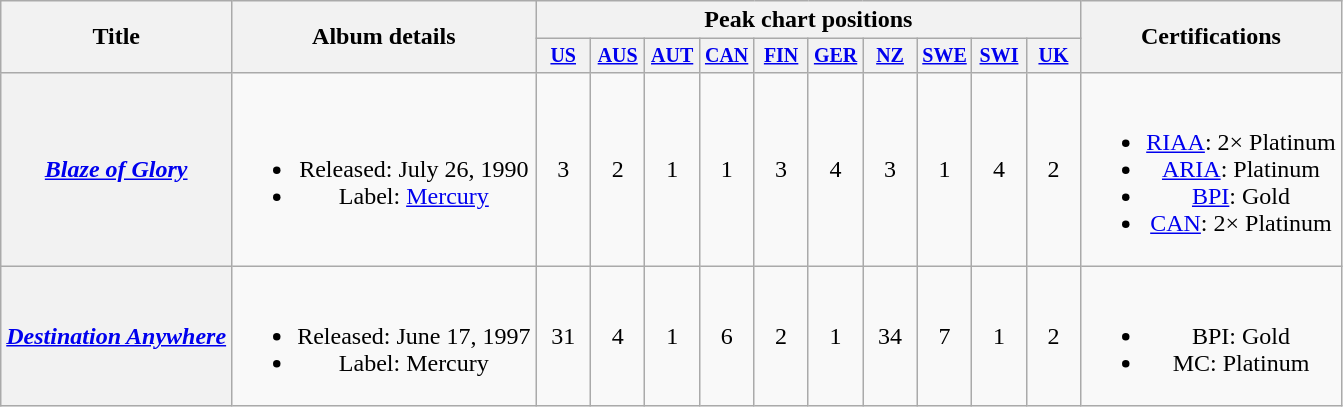<table class="wikitable plainrowheaders" style="text-align:center;">
<tr>
<th rowspan="2">Title</th>
<th rowspan="2">Album details</th>
<th colspan="10">Peak chart positions</th>
<th rowspan="2">Certifications<br></th>
</tr>
<tr style="font-size:smaller;">
<th style="width:30px;"><a href='#'>US</a><br></th>
<th style="width:30px;"><a href='#'>AUS</a><br></th>
<th style="width:30px;"><a href='#'>AUT</a><br></th>
<th style="width:30px;"><a href='#'>CAN</a><br></th>
<th style="width:30px;"><a href='#'>FIN</a><br></th>
<th style="width:30px;"><a href='#'>GER</a><br></th>
<th style="width:30px;"><a href='#'>NZ</a><br></th>
<th style="width:30px;"><a href='#'>SWE</a><br></th>
<th style="width:30px;"><a href='#'>SWI</a><br></th>
<th style="width:30px;"><a href='#'>UK</a><br></th>
</tr>
<tr>
<th scope="row"><em><a href='#'>Blaze of Glory</a></em></th>
<td><br><ul><li>Released: July 26, 1990</li><li>Label: <a href='#'>Mercury</a></li></ul></td>
<td>3</td>
<td>2</td>
<td>1</td>
<td>1</td>
<td>3</td>
<td>4</td>
<td>3</td>
<td>1</td>
<td>4</td>
<td>2</td>
<td><br><ul><li><a href='#'>RIAA</a>: 2× Platinum</li><li><a href='#'>ARIA</a>: Platinum</li><li><a href='#'>BPI</a>: Gold</li><li><a href='#'>CAN</a>: 2× Platinum</li></ul></td>
</tr>
<tr>
<th scope="row"><em><a href='#'>Destination Anywhere</a></em></th>
<td><br><ul><li>Released: June 17, 1997</li><li>Label: Mercury</li></ul></td>
<td>31</td>
<td>4</td>
<td>1</td>
<td>6</td>
<td>2</td>
<td>1</td>
<td>34</td>
<td>7</td>
<td>1</td>
<td>2</td>
<td><br><ul><li>BPI: Gold</li><li>MC: Platinum</li></ul></td>
</tr>
</table>
